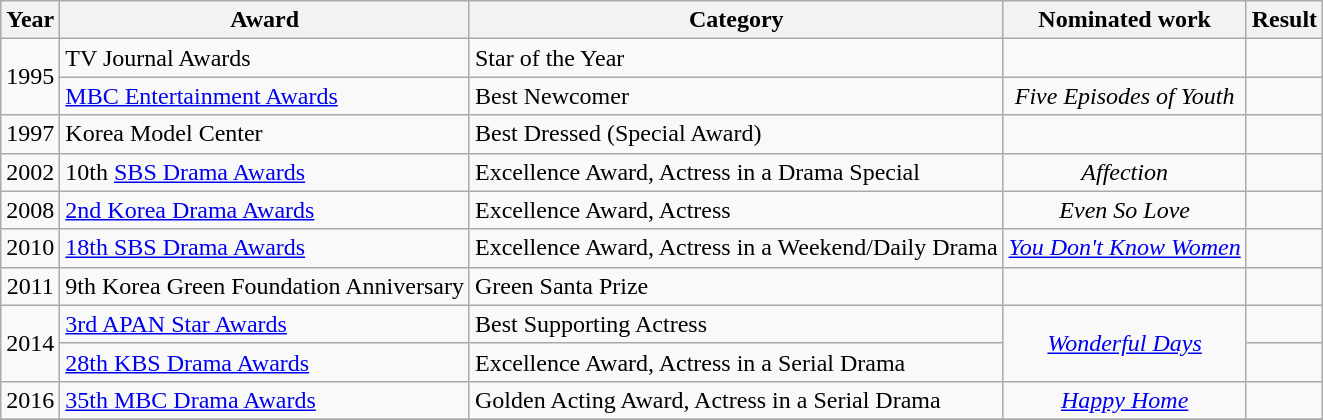<table class="wikitable">
<tr>
<th>Year</th>
<th>Award</th>
<th>Category</th>
<th>Nominated work</th>
<th>Result</th>
</tr>
<tr>
<td rowspan="2" style="text-align:center;">1995</td>
<td>TV Journal Awards</td>
<td>Star of the Year</td>
<td></td>
<td></td>
</tr>
<tr>
<td><a href='#'>MBC Entertainment Awards</a></td>
<td>Best Newcomer</td>
<td style="text-align:center;"><em>Five Episodes of Youth</em></td>
<td></td>
</tr>
<tr>
<td style="text-align:center;">1997</td>
<td>Korea Model Center</td>
<td>Best Dressed (Special Award)</td>
<td></td>
<td></td>
</tr>
<tr>
<td style="text-align:center;">2002</td>
<td>10th <a href='#'>SBS Drama Awards</a></td>
<td>Excellence Award, Actress in a Drama Special</td>
<td style="text-align:center;"><em>Affection</em></td>
<td></td>
</tr>
<tr>
<td style="text-align:center;">2008</td>
<td><a href='#'>2nd Korea Drama Awards</a></td>
<td>Excellence Award, Actress</td>
<td style="text-align:center;"><em>Even So Love</em></td>
<td></td>
</tr>
<tr>
<td style="text-align:center;">2010</td>
<td><a href='#'>18th SBS Drama Awards</a></td>
<td>Excellence Award, Actress in a Weekend/Daily Drama</td>
<td style="text-align:center;"><em><a href='#'>You Don't Know Women</a></em></td>
<td></td>
</tr>
<tr>
<td style="text-align:center;">2011</td>
<td>9th Korea Green Foundation Anniversary</td>
<td>Green Santa Prize</td>
<td></td>
<td></td>
</tr>
<tr>
<td rowspan="2" style="text-align:center;">2014</td>
<td><a href='#'>3rd APAN Star Awards</a></td>
<td>Best Supporting Actress</td>
<td rowspan="2" style="text-align:center;"><em><a href='#'>Wonderful Days</a></em></td>
<td></td>
</tr>
<tr>
<td><a href='#'>28th KBS Drama Awards</a></td>
<td>Excellence Award, Actress in a Serial Drama</td>
<td></td>
</tr>
<tr>
<td style="text-align:center;">2016</td>
<td><a href='#'>35th MBC Drama Awards</a></td>
<td>Golden Acting Award, Actress in a Serial Drama</td>
<td style="text-align:center;"><em><a href='#'>Happy Home</a></em></td>
<td></td>
</tr>
<tr>
</tr>
</table>
